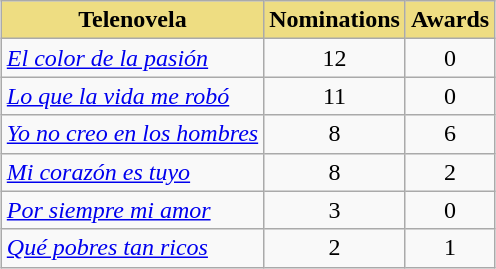<table class="wikitable sortable" style="margin:1em auto;">
<tr>
<th style="background-color:#EEDD82;">Telenovela</th>
<th style="background-color:#EEDD82;">Nominations</th>
<th style="background-color:#EEDD82;">Awards</th>
</tr>
<tr>
<td><em><a href='#'>El color de la pasión</a></em></td>
<td style="text-align:center;">12</td>
<td style="text-align:center;">0</td>
</tr>
<tr>
<td><em><a href='#'>Lo que la vida me robó</a></em></td>
<td style="text-align:center;">11</td>
<td style="text-align:center;">0</td>
</tr>
<tr>
<td><em><a href='#'>Yo no creo en los hombres</a></em></td>
<td style="text-align:center;">8</td>
<td style="text-align:center;">6</td>
</tr>
<tr>
<td><em><a href='#'>Mi corazón es tuyo</a></em></td>
<td style="text-align:center;">8</td>
<td style="text-align:center;">2</td>
</tr>
<tr>
<td><em><a href='#'>Por siempre mi amor</a></em></td>
<td style="text-align:center;">3</td>
<td style="text-align:center;">0</td>
</tr>
<tr>
<td><em><a href='#'>Qué pobres tan ricos</a></em></td>
<td style="text-align:center;">2</td>
<td style="text-align:center;">1</td>
</tr>
</table>
